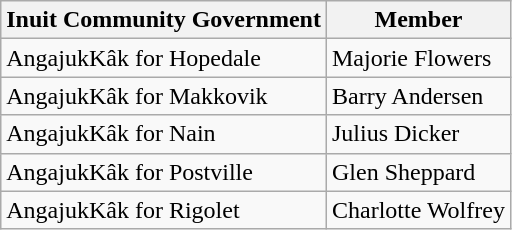<table class="wikitable">
<tr>
<th>Inuit Community Government</th>
<th>Member</th>
</tr>
<tr>
<td>AngajukKâk for Hopedale</td>
<td>Majorie Flowers</td>
</tr>
<tr>
<td>AngajukKâk for Makkovik</td>
<td>Barry Andersen</td>
</tr>
<tr>
<td>AngajukKâk for Nain</td>
<td>Julius Dicker</td>
</tr>
<tr>
<td>AngajukKâk for Postville</td>
<td>Glen Sheppard</td>
</tr>
<tr>
<td>AngajukKâk for Rigolet</td>
<td>Charlotte Wolfrey</td>
</tr>
</table>
